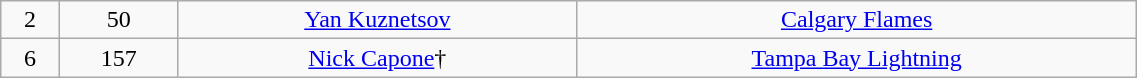<table class="wikitable" width="60%">
<tr align="center" bgcolor="">
<td>2</td>
<td>50</td>
<td><a href='#'>Yan Kuznetsov</a></td>
<td><a href='#'>Calgary Flames</a></td>
</tr>
<tr align="center" bgcolor="">
<td>6</td>
<td>157</td>
<td><a href='#'>Nick Capone</a>†</td>
<td><a href='#'>Tampa Bay Lightning</a></td>
</tr>
</table>
